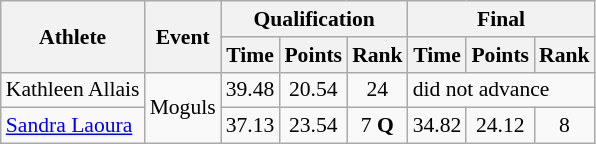<table class="wikitable" style="font-size:90%">
<tr>
<th rowspan="2">Athlete</th>
<th rowspan="2">Event</th>
<th colspan="3">Qualification</th>
<th colspan="3">Final</th>
</tr>
<tr>
<th>Time</th>
<th>Points</th>
<th>Rank</th>
<th>Time</th>
<th>Points</th>
<th>Rank</th>
</tr>
<tr>
<td>Kathleen Allais</td>
<td rowspan="4">Moguls</td>
<td align="center">39.48</td>
<td align="center">20.54</td>
<td align="center">24</td>
<td colspan="3">did not advance</td>
</tr>
<tr>
<td><a href='#'>Sandra Laoura</a></td>
<td align="center">37.13</td>
<td align="center">23.54</td>
<td align="center">7 <strong>Q</strong></td>
<td align="center">34.82</td>
<td align="center">24.12</td>
<td align="center">8</td>
</tr>
</table>
